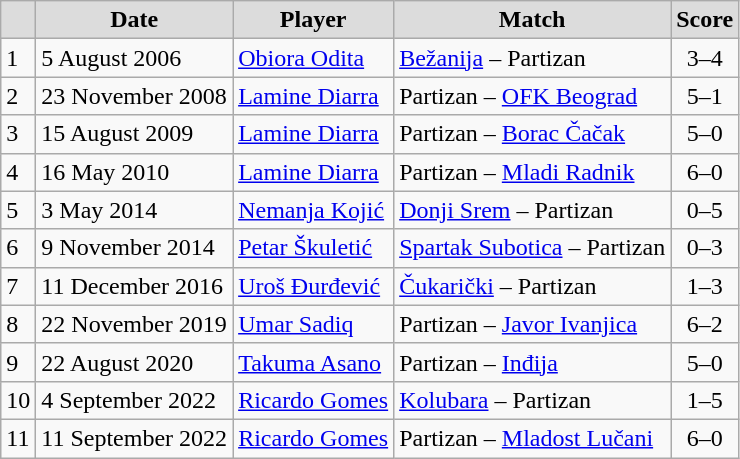<table class="wikitable" style="text-align: center;">
<tr>
<th style="background:#DCDCDC"></th>
<th style="background:#DCDCDC">Date</th>
<th style="background:#DCDCDC">Player</th>
<th style="background:#DCDCDC">Match</th>
<th width="35" style="background:#DCDCDC">Score</th>
</tr>
<tr>
<td align=left>1</td>
<td align=left>5 August 2006</td>
<td align=left> <a href='#'>Obiora Odita</a></td>
<td align=left><a href='#'>Bežanija</a> – Partizan</td>
<td align=center>3–4</td>
</tr>
<tr>
<td align=left>2</td>
<td align=left>23 November 2008</td>
<td align=left> <a href='#'>Lamine Diarra</a></td>
<td align=left>Partizan – <a href='#'>OFK Beograd</a></td>
<td align=center>5–1</td>
</tr>
<tr>
<td align=left>3</td>
<td align=left>15 August 2009</td>
<td align=left> <a href='#'>Lamine Diarra</a></td>
<td align=left>Partizan – <a href='#'>Borac Čačak</a></td>
<td align=center>5–0</td>
</tr>
<tr>
<td align=left>4</td>
<td align=left>16 May 2010</td>
<td align=left> <a href='#'>Lamine Diarra</a></td>
<td align=left>Partizan – <a href='#'>Mladi Radnik</a></td>
<td align=center>6–0</td>
</tr>
<tr>
<td align=left>5</td>
<td align=left>3 May 2014</td>
<td align=left> <a href='#'>Nemanja Kojić</a></td>
<td align=left><a href='#'>Donji Srem</a> – Partizan</td>
<td align=center>0–5</td>
</tr>
<tr>
<td align=left>6</td>
<td align=left>9 November 2014</td>
<td align=left> <a href='#'>Petar Škuletić</a></td>
<td align=left><a href='#'>Spartak Subotica</a> – Partizan</td>
<td align=center>0–3</td>
</tr>
<tr>
<td align=left>7</td>
<td align=left>11 December 2016</td>
<td align=left> <a href='#'>Uroš Đurđević</a></td>
<td align=left><a href='#'>Čukarički</a> – Partizan</td>
<td align=center>1–3</td>
</tr>
<tr>
<td align=left>8</td>
<td align=left>22 November 2019</td>
<td align=left> <a href='#'>Umar Sadiq</a></td>
<td align=left>Partizan – <a href='#'>Javor Ivanjica</a></td>
<td align=center>6–2</td>
</tr>
<tr>
<td align=left>9</td>
<td align=left>22 August 2020</td>
<td align=left> <a href='#'>Takuma Asano</a></td>
<td align=left>Partizan – <a href='#'>Inđija</a></td>
<td align=center>5–0</td>
</tr>
<tr>
<td align=left>10</td>
<td align=left>4 September 2022</td>
<td align=left> <a href='#'>Ricardo Gomes</a></td>
<td align=left><a href='#'>Kolubara</a> – Partizan</td>
<td align=center>1–5</td>
</tr>
<tr>
<td align=left>11</td>
<td align=left>11 September 2022</td>
<td align=left> <a href='#'>Ricardo Gomes</a></td>
<td align=left>Partizan – <a href='#'>Mladost Lučani</a></td>
<td align=center>6–0</td>
</tr>
</table>
